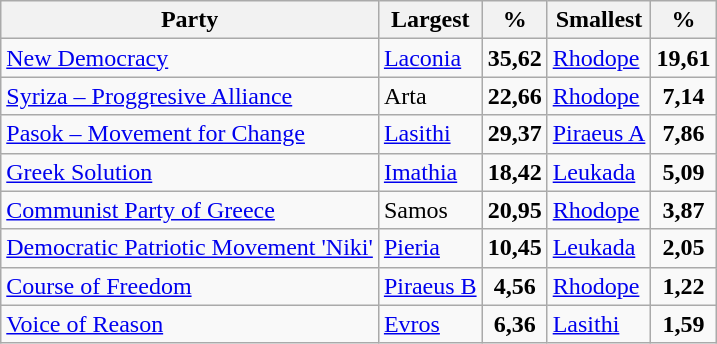<table class="wikitable">
<tr>
<th>Party</th>
<th>Largest</th>
<th>%</th>
<th>Smallest</th>
<th>%</th>
</tr>
<tr>
<td><a href='#'>New Democracy</a></td>
<td><a href='#'>Laconia</a></td>
<td style="text-align: center;"><strong>35,62</strong></td>
<td><a href='#'>Rhodope</a></td>
<td style="text-align: center;"><strong>19,61</strong></td>
</tr>
<tr>
<td><a href='#'>Syriza – Proggresive Alliance</a></td>
<td>Arta</td>
<td style="text-align: center;"><strong>22,66</strong></td>
<td><a href='#'>Rhodope</a></td>
<td style="text-align: center;"><strong>7,14</strong></td>
</tr>
<tr>
<td><a href='#'>Pasok – Movement for Change</a></td>
<td><a href='#'>Lasithi</a></td>
<td style="text-align: center;"><strong>29,37</strong></td>
<td><a href='#'>Piraeus A</a></td>
<td style="text-align: center;"><strong>7,86</strong></td>
</tr>
<tr>
<td><a href='#'>Greek Solution</a></td>
<td><a href='#'>Imathia</a></td>
<td style="text-align: center;"><strong>18,42</strong></td>
<td><a href='#'>Leukada</a></td>
<td style="text-align: center;"><strong>5,09</strong></td>
</tr>
<tr>
<td><a href='#'>Communist Party of Greece</a></td>
<td>Samos</td>
<td style="text-align: center;"><strong>20,95</strong></td>
<td><a href='#'>Rhodope</a></td>
<td style="text-align: center;"><strong>3,87</strong></td>
</tr>
<tr>
<td><a href='#'>Democratic Patriotic Movement 'Niki'</a></td>
<td><a href='#'>Pieria</a></td>
<td style="text-align: center;"><strong>10,45</strong></td>
<td><a href='#'>Leukada</a></td>
<td style="text-align: center;"><strong>2,05</strong></td>
</tr>
<tr>
<td><a href='#'>Course of Freedom</a></td>
<td><a href='#'>Piraeus B</a></td>
<td style="text-align: center;"><strong>4,56</strong></td>
<td><a href='#'>Rhodope</a></td>
<td style="text-align: center;"><strong>1,22</strong></td>
</tr>
<tr>
<td><a href='#'>Voice of Reason</a></td>
<td><a href='#'>Evros</a></td>
<td style="text-align: center;"><strong>6,36</strong></td>
<td><a href='#'>Lasithi</a></td>
<td style="text-align: center;"><strong>1,59</strong></td>
</tr>
</table>
